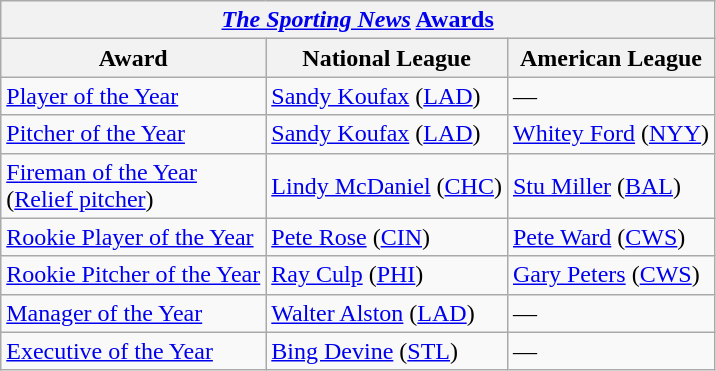<table class="wikitable">
<tr>
<th colspan="3"><em><a href='#'>The Sporting News</a></em> <a href='#'>Awards</a></th>
</tr>
<tr>
<th>Award</th>
<th>National League</th>
<th>American League</th>
</tr>
<tr>
<td><a href='#'>Player of the Year</a></td>
<td><a href='#'>Sandy Koufax</a> (<a href='#'>LAD</a>)</td>
<td>—</td>
</tr>
<tr>
<td><a href='#'>Pitcher of the Year</a></td>
<td><a href='#'>Sandy Koufax</a> (<a href='#'>LAD</a>)</td>
<td><a href='#'>Whitey Ford</a> (<a href='#'>NYY</a>)</td>
</tr>
<tr>
<td><a href='#'>Fireman of the Year</a><br>(<a href='#'>Relief pitcher</a>)</td>
<td><a href='#'>Lindy McDaniel</a> (<a href='#'>CHC</a>)</td>
<td><a href='#'>Stu Miller</a> (<a href='#'>BAL</a>)</td>
</tr>
<tr>
<td><a href='#'>Rookie Player of the Year</a></td>
<td><a href='#'>Pete Rose</a> (<a href='#'>CIN</a>)</td>
<td><a href='#'>Pete Ward</a> (<a href='#'>CWS</a>)</td>
</tr>
<tr>
<td><a href='#'>Rookie Pitcher of the Year</a></td>
<td><a href='#'>Ray Culp</a> (<a href='#'>PHI</a>)</td>
<td><a href='#'>Gary Peters</a> (<a href='#'>CWS</a>)</td>
</tr>
<tr>
<td><a href='#'>Manager of the Year</a></td>
<td><a href='#'>Walter Alston</a> (<a href='#'>LAD</a>)</td>
<td>—</td>
</tr>
<tr>
<td><a href='#'>Executive of the Year</a></td>
<td><a href='#'>Bing Devine</a> (<a href='#'>STL</a>)</td>
<td>—</td>
</tr>
</table>
